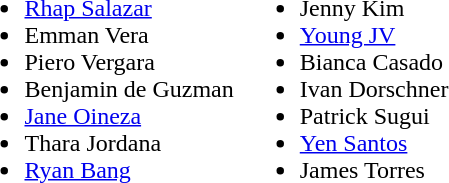<table>
<tr>
<td><br><ul><li><a href='#'>Rhap Salazar</a></li><li>Emman Vera</li><li>Piero Vergara</li><li>Benjamin de Guzman</li><li><a href='#'>Jane Oineza</a></li><li>Thara Jordana</li><li><a href='#'>Ryan Bang</a></li></ul></td>
<td><br><ul><li>Jenny Kim</li><li><a href='#'>Young JV</a></li><li>Bianca Casado</li><li>Ivan Dorschner</li><li>Patrick Sugui</li><li><a href='#'>Yen Santos</a></li><li>James Torres</li></ul></td>
</tr>
</table>
